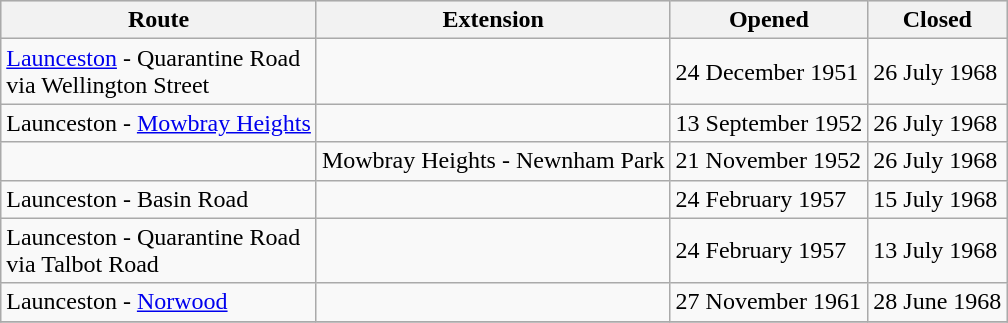<table class="wikitable sortable">
<tr style="background:#E0E0E0;">
<th>Route</th>
<th>Extension</th>
<th>Opened</th>
<th>Closed</th>
</tr>
<tr>
<td><a href='#'>Launceston</a> - Quarantine Road<br>via Wellington Street</td>
<td></td>
<td>24 December 1951</td>
<td>26 July 1968</td>
</tr>
<tr>
<td>Launceston - <a href='#'>Mowbray Heights</a></td>
<td></td>
<td>13 September 1952</td>
<td>26 July 1968</td>
</tr>
<tr>
<td></td>
<td>Mowbray Heights - Newnham Park</td>
<td>21 November 1952</td>
<td>26 July 1968</td>
</tr>
<tr>
<td>Launceston - Basin Road</td>
<td></td>
<td>24 February 1957</td>
<td>15 July 1968</td>
</tr>
<tr>
<td>Launceston - Quarantine Road<br>via Talbot Road</td>
<td></td>
<td>24 February 1957</td>
<td>13 July 1968</td>
</tr>
<tr>
<td>Launceston - <a href='#'>Norwood</a></td>
<td></td>
<td>27 November 1961</td>
<td>28 June 1968</td>
</tr>
<tr>
</tr>
</table>
